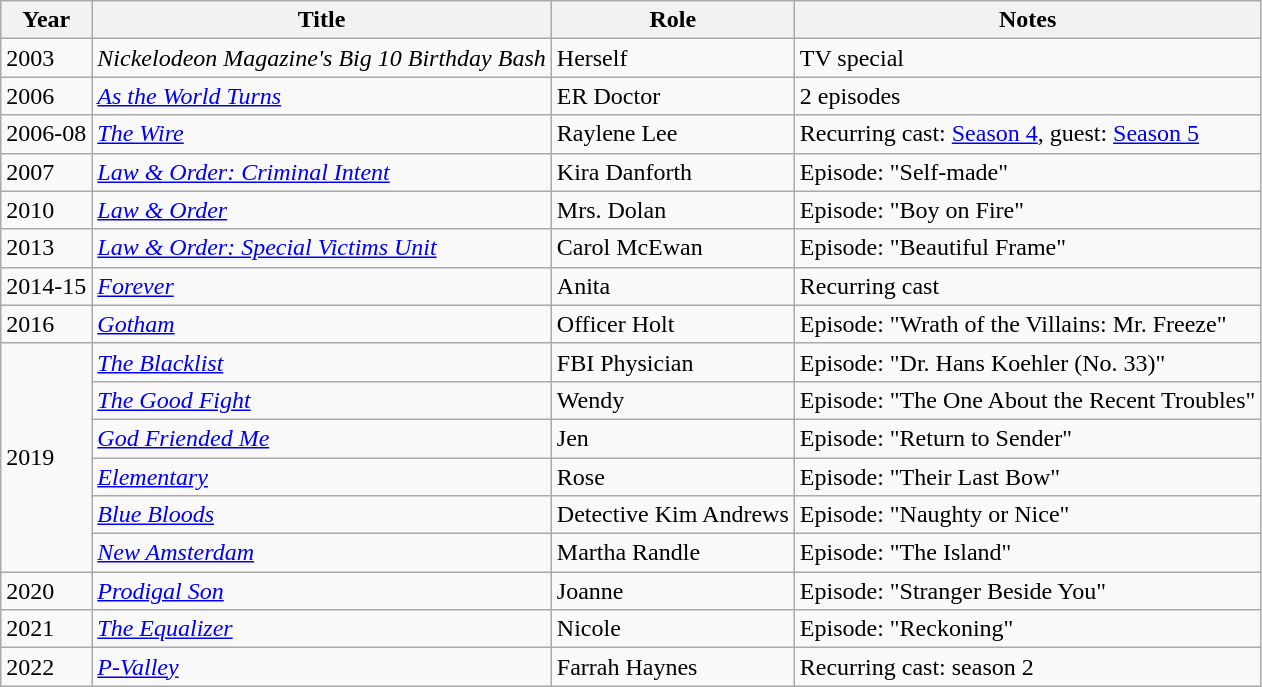<table class="wikitable sortable">
<tr>
<th>Year</th>
<th>Title</th>
<th>Role</th>
<th class="unsortable">Notes</th>
</tr>
<tr>
<td>2003</td>
<td><em>Nickelodeon Magazine's Big 10 Birthday Bash</em></td>
<td>Herself</td>
<td>TV special</td>
</tr>
<tr>
<td>2006</td>
<td><em><a href='#'>As the World Turns</a></em></td>
<td>ER Doctor</td>
<td>2 episodes</td>
</tr>
<tr>
<td>2006-08</td>
<td><em><a href='#'>The Wire</a></em></td>
<td>Raylene Lee</td>
<td>Recurring cast: <a href='#'>Season 4</a>, guest: <a href='#'>Season 5</a></td>
</tr>
<tr>
<td>2007</td>
<td><em><a href='#'>Law & Order: Criminal Intent</a></em></td>
<td>Kira Danforth</td>
<td>Episode: "Self-made"</td>
</tr>
<tr>
<td>2010</td>
<td><em><a href='#'>Law & Order</a></em></td>
<td>Mrs. Dolan</td>
<td>Episode: "Boy on Fire"</td>
</tr>
<tr>
<td>2013</td>
<td><em><a href='#'>Law & Order: Special Victims Unit</a></em></td>
<td>Carol McEwan</td>
<td>Episode: "Beautiful Frame"</td>
</tr>
<tr>
<td>2014-15</td>
<td><em><a href='#'>Forever</a></em></td>
<td>Anita</td>
<td>Recurring cast</td>
</tr>
<tr>
<td>2016</td>
<td><em><a href='#'>Gotham</a></em></td>
<td>Officer Holt</td>
<td>Episode: "Wrath of the Villains: Mr. Freeze"</td>
</tr>
<tr>
<td rowspan=6>2019</td>
<td><em><a href='#'>The Blacklist</a></em></td>
<td>FBI Physician</td>
<td>Episode: "Dr. Hans Koehler (No. 33)"</td>
</tr>
<tr>
<td><em><a href='#'>The Good Fight</a></em></td>
<td>Wendy</td>
<td>Episode: "The One About the Recent Troubles"</td>
</tr>
<tr>
<td><em><a href='#'>God Friended Me</a></em></td>
<td>Jen</td>
<td>Episode: "Return to Sender"</td>
</tr>
<tr>
<td><em><a href='#'>Elementary</a></em></td>
<td>Rose</td>
<td>Episode: "Their Last Bow"</td>
</tr>
<tr>
<td><em><a href='#'>Blue Bloods</a></em></td>
<td>Detective Kim Andrews</td>
<td>Episode: "Naughty or Nice"</td>
</tr>
<tr>
<td><em><a href='#'>New Amsterdam</a></em></td>
<td>Martha Randle</td>
<td>Episode: "The Island"</td>
</tr>
<tr>
<td>2020</td>
<td><em><a href='#'>Prodigal Son</a></em></td>
<td>Joanne</td>
<td>Episode: "Stranger Beside You"</td>
</tr>
<tr>
<td>2021</td>
<td><em><a href='#'>The Equalizer</a></em></td>
<td>Nicole</td>
<td>Episode: "Reckoning"</td>
</tr>
<tr>
<td>2022</td>
<td><em><a href='#'>P-Valley</a></em></td>
<td>Farrah Haynes</td>
<td>Recurring cast: season 2</td>
</tr>
</table>
